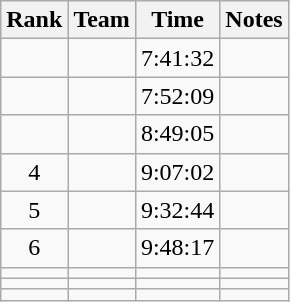<table class="wikitable sortable" style="text-align:center">
<tr>
<th>Rank</th>
<th>Team</th>
<th>Time</th>
<th>Notes</th>
</tr>
<tr>
<td></td>
<td align=left></td>
<td>7:41:32</td>
<td></td>
</tr>
<tr>
<td></td>
<td align=left></td>
<td>7:52:09</td>
<td></td>
</tr>
<tr>
<td></td>
<td align=left></td>
<td>8:49:05</td>
<td></td>
</tr>
<tr>
<td>4</td>
<td align=left></td>
<td>9:07:02</td>
<td></td>
</tr>
<tr>
<td>5</td>
<td align=left></td>
<td>9:32:44</td>
<td></td>
</tr>
<tr>
<td>6</td>
<td align=left></td>
<td>9:48:17</td>
<td></td>
</tr>
<tr>
<td></td>
<td align=left></td>
<td></td>
<td></td>
</tr>
<tr>
<td></td>
<td align=left></td>
<td></td>
<td></td>
</tr>
<tr>
<td></td>
<td align=left></td>
<td></td>
<td></td>
</tr>
</table>
